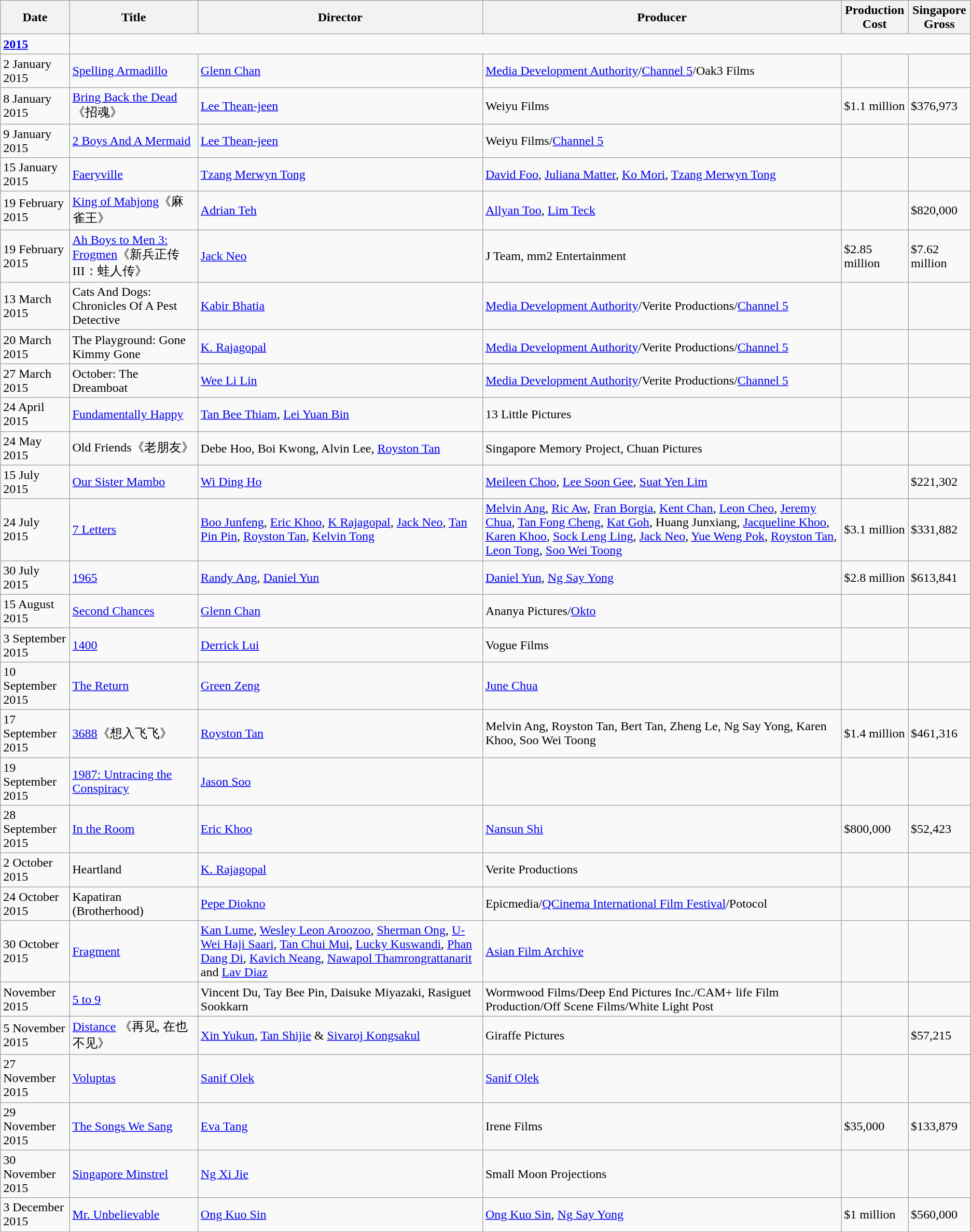<table class="wikitable sortable">
<tr>
<th>Date</th>
<th>Title</th>
<th>Director</th>
<th>Producer</th>
<th>Production<br> Cost</th>
<th>Singapore<br> Gross</th>
</tr>
<tr>
<td><strong><a href='#'>2015</a></strong></td>
</tr>
<tr>
<td>2 January 2015</td>
<td><a href='#'>Spelling Armadillo</a></td>
<td><a href='#'>Glenn Chan</a></td>
<td><a href='#'>Media Development Authority</a>/<a href='#'>Channel 5</a>/Oak3 Films</td>
<td></td>
<td></td>
</tr>
<tr>
<td>8 January 2015</td>
<td><a href='#'>Bring Back the Dead</a>《招魂》</td>
<td><a href='#'>Lee Thean-jeen</a></td>
<td>Weiyu Films</td>
<td>$1.1 million</td>
<td>$376,973</td>
</tr>
<tr>
<td>9 January 2015</td>
<td><a href='#'>2 Boys And A Mermaid</a></td>
<td><a href='#'>Lee Thean-jeen</a></td>
<td>Weiyu Films/<a href='#'>Channel 5</a></td>
<td></td>
<td></td>
</tr>
<tr>
<td>15 January 2015</td>
<td><a href='#'>Faeryville</a></td>
<td><a href='#'>Tzang Merwyn Tong</a></td>
<td><a href='#'>David Foo</a>, <a href='#'>Juliana Matter</a>, <a href='#'>Ko Mori</a>, <a href='#'>Tzang Merwyn Tong</a></td>
<td></td>
<td></td>
</tr>
<tr>
<td>19 February 2015</td>
<td><a href='#'>King of Mahjong</a>《麻雀王》</td>
<td><a href='#'>Adrian Teh</a></td>
<td><a href='#'>Allyan Too</a>, <a href='#'>Lim Teck</a></td>
<td></td>
<td>$820,000</td>
</tr>
<tr>
<td>19 February 2015</td>
<td><a href='#'>Ah Boys to Men 3: Frogmen</a>《新兵正传III：蛙人传》</td>
<td><a href='#'>Jack Neo</a></td>
<td>J Team, mm2 Entertainment</td>
<td>$2.85 million</td>
<td>$7.62 million</td>
</tr>
<tr>
<td>13 March 2015</td>
<td>Cats And Dogs: Chronicles Of A Pest Detective</td>
<td><a href='#'>Kabir Bhatia</a></td>
<td><a href='#'>Media Development Authority</a>/Verite Productions/<a href='#'>Channel 5</a></td>
<td></td>
<td></td>
</tr>
<tr>
<td>20 March 2015</td>
<td>The Playground: Gone Kimmy Gone</td>
<td><a href='#'>K. Rajagopal</a></td>
<td><a href='#'>Media Development Authority</a>/Verite Productions/<a href='#'>Channel 5</a></td>
<td></td>
<td></td>
</tr>
<tr>
<td>27 March 2015</td>
<td>October: The Dreamboat</td>
<td><a href='#'>Wee Li Lin</a></td>
<td><a href='#'>Media Development Authority</a>/Verite Productions/<a href='#'>Channel 5</a></td>
<td></td>
<td></td>
</tr>
<tr>
<td>24 April 2015</td>
<td><a href='#'>Fundamentally Happy</a></td>
<td><a href='#'>Tan Bee Thiam</a>, <a href='#'>Lei Yuan Bin</a></td>
<td>13 Little Pictures</td>
<td></td>
<td></td>
</tr>
<tr>
<td>24 May 2015</td>
<td>Old Friends《老朋友》</td>
<td>Debe Hoo, Boi Kwong, Alvin Lee, <a href='#'>Royston Tan</a></td>
<td>Singapore Memory Project, Chuan Pictures</td>
<td></td>
<td></td>
</tr>
<tr>
<td>15 July 2015</td>
<td><a href='#'>Our Sister Mambo</a></td>
<td><a href='#'>Wi Ding Ho</a></td>
<td><a href='#'>Meileen Choo</a>, <a href='#'>Lee Soon Gee</a>, <a href='#'>Suat Yen Lim</a></td>
<td></td>
<td>$221,302</td>
</tr>
<tr>
<td>24 July 2015</td>
<td><a href='#'>7 Letters</a></td>
<td><a href='#'>Boo Junfeng</a>, <a href='#'>Eric Khoo</a>, <a href='#'>K Rajagopal</a>, <a href='#'>Jack Neo</a>, <a href='#'>Tan Pin Pin</a>, <a href='#'>Royston Tan</a>, <a href='#'>Kelvin Tong</a></td>
<td><a href='#'>Melvin Ang</a>, <a href='#'>Ric Aw</a>, <a href='#'>Fran Borgia</a>, <a href='#'>Kent Chan</a>, <a href='#'>Leon Cheo</a>, <a href='#'>Jeremy Chua</a>, <a href='#'>Tan Fong Cheng</a>, <a href='#'>Kat Goh</a>, Huang Junxiang, <a href='#'>Jacqueline Khoo</a>, <a href='#'>Karen Khoo</a>, <a href='#'>Sock Leng Ling</a>, <a href='#'>Jack Neo</a>, <a href='#'>Yue Weng Pok</a>, <a href='#'>Royston Tan</a>, <a href='#'>Leon Tong</a>, <a href='#'>Soo Wei Toong</a></td>
<td>$3.1 million</td>
<td>$331,882</td>
</tr>
<tr>
<td>30 July 2015</td>
<td><a href='#'>1965</a></td>
<td><a href='#'>Randy Ang</a>, <a href='#'>Daniel Yun</a></td>
<td><a href='#'>Daniel Yun</a>, <a href='#'>Ng Say Yong</a></td>
<td>$2.8 million</td>
<td>$613,841</td>
</tr>
<tr>
<td>15 August 2015</td>
<td><a href='#'>Second Chances</a></td>
<td><a href='#'>Glenn Chan</a></td>
<td>Ananya Pictures/<a href='#'>Okto</a></td>
<td></td>
<td></td>
</tr>
<tr>
<td>3 September 2015</td>
<td><a href='#'>1400</a></td>
<td><a href='#'>Derrick Lui</a></td>
<td>Vogue Films</td>
<td></td>
<td></td>
</tr>
<tr>
<td>10 September 2015</td>
<td><a href='#'>The Return</a></td>
<td><a href='#'>Green Zeng</a></td>
<td><a href='#'>June Chua</a></td>
<td></td>
<td></td>
</tr>
<tr>
<td>17 September 2015</td>
<td><a href='#'>3688</a>《想入飞飞》</td>
<td><a href='#'>Royston Tan</a></td>
<td>Melvin Ang, Royston Tan, Bert Tan, Zheng Le, Ng Say Yong, Karen Khoo, Soo Wei Toong</td>
<td>$1.4 million</td>
<td>$461,316</td>
</tr>
<tr>
<td>19 September 2015</td>
<td><a href='#'>1987: Untracing the Conspiracy</a></td>
<td><a href='#'>Jason Soo</a></td>
<td></td>
<td></td>
<td></td>
</tr>
<tr>
<td>28 September 2015</td>
<td><a href='#'>In the Room</a></td>
<td><a href='#'>Eric Khoo</a></td>
<td><a href='#'>Nansun Shi</a></td>
<td>$800,000</td>
<td>$52,423</td>
</tr>
<tr>
<td>2 October 2015</td>
<td>Heartland</td>
<td><a href='#'>K. Rajagopal</a></td>
<td>Verite Productions</td>
<td></td>
<td></td>
</tr>
<tr>
<td>24 October 2015</td>
<td>Kapatiran (Brotherhood)</td>
<td><a href='#'>Pepe Diokno</a></td>
<td>Epicmedia/<a href='#'>QCinema International Film Festival</a>/Potocol</td>
<td></td>
<td></td>
</tr>
<tr>
<td>30 October 2015</td>
<td><a href='#'>Fragment</a></td>
<td><a href='#'>Kan Lume</a>, <a href='#'>Wesley Leon Aroozoo</a>, <a href='#'>Sherman Ong</a>, <a href='#'>U-Wei Haji Saari</a>, <a href='#'>Tan Chui Mui</a>, <a href='#'>Lucky Kuswandi</a>, <a href='#'>Phan Dang Di</a>, <a href='#'>Kavich Neang</a>, <a href='#'>Nawapol Thamrongrattanarit</a> and <a href='#'>Lav Diaz</a></td>
<td><a href='#'>Asian Film Archive</a></td>
<td></td>
<td></td>
</tr>
<tr>
<td>November 2015</td>
<td><a href='#'>5 to 9</a></td>
<td>Vincent Du, Tay Bee Pin, Daisuke Miyazaki, Rasiguet Sookkarn</td>
<td>Wormwood Films/Deep End Pictures Inc./CAM+ life Film Production/Off Scene Films/White Light Post</td>
<td></td>
<td></td>
</tr>
<tr>
<td>5 November 2015</td>
<td><a href='#'>Distance</a> 《再见, 在也不见》</td>
<td><a href='#'>Xin Yukun</a>, <a href='#'>Tan Shijie</a> & <a href='#'>Sivaroj Kongsakul</a></td>
<td>Giraffe Pictures</td>
<td></td>
<td>$57,215</td>
</tr>
<tr>
<td>27 November 2015</td>
<td><a href='#'>Voluptas</a></td>
<td><a href='#'>Sanif Olek</a></td>
<td><a href='#'>Sanif Olek</a></td>
<td></td>
<td></td>
</tr>
<tr>
<td>29 November 2015</td>
<td><a href='#'>The Songs We Sang</a></td>
<td><a href='#'>Eva Tang</a></td>
<td>Irene Films</td>
<td>$35,000</td>
<td>$133,879</td>
</tr>
<tr>
<td>30 November 2015</td>
<td><a href='#'>Singapore Minstrel</a></td>
<td><a href='#'>Ng Xi Jie</a></td>
<td>Small Moon Projections</td>
<td></td>
<td></td>
</tr>
<tr>
<td>3 December 2015</td>
<td><a href='#'>Mr. Unbelievable</a></td>
<td><a href='#'>Ong Kuo Sin</a></td>
<td><a href='#'>Ong Kuo Sin</a>, <a href='#'>Ng Say Yong</a></td>
<td>$1 million</td>
<td>$560,000</td>
</tr>
</table>
